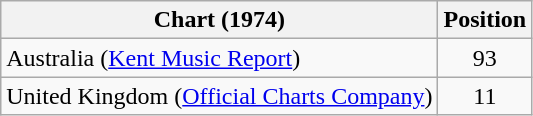<table class="wikitable">
<tr>
<th>Chart (1974)</th>
<th>Position</th>
</tr>
<tr>
<td>Australia (<a href='#'>Kent Music Report</a>)</td>
<td align="center">93</td>
</tr>
<tr>
<td>United Kingdom (<a href='#'>Official Charts Company</a>)</td>
<td align="center">11</td>
</tr>
</table>
